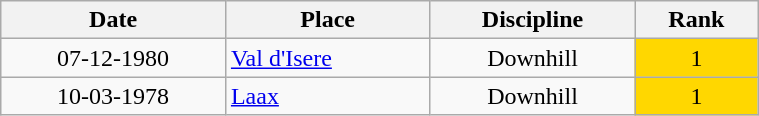<table class="wikitable" width=40% style="font-size:100%; text-align:center;">
<tr>
<th>Date</th>
<th>Place</th>
<th>Discipline</th>
<th>Rank</th>
</tr>
<tr>
<td>07-12-1980</td>
<td align=left> <a href='#'>Val d'Isere</a></td>
<td>Downhill</td>
<td bgcolor=gold>1</td>
</tr>
<tr>
<td>10-03-1978</td>
<td align=left> <a href='#'>Laax</a></td>
<td>Downhill</td>
<td bgcolor=gold>1</td>
</tr>
</table>
